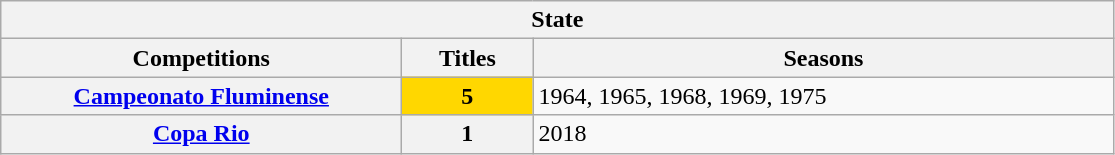<table class="wikitable">
<tr>
<th colspan="3">State</th>
</tr>
<tr>
<th style="width:260px">Competitions</th>
<th style="width:80px">Titles</th>
<th style="width:380px">Seasons</th>
</tr>
<tr>
<th style="text-align:center"><a href='#'>Campeonato Fluminense</a></th>
<td bgcolor="gold" style="text-align:center"><strong>5</strong></td>
<td align="left">1964, 1965, 1968, 1969, 1975</td>
</tr>
<tr>
<th style="text-align:center"><a href='#'>Copa Rio</a></th>
<th style="text-align:center"><strong>1</strong></th>
<td align="left">2018</td>
</tr>
</table>
